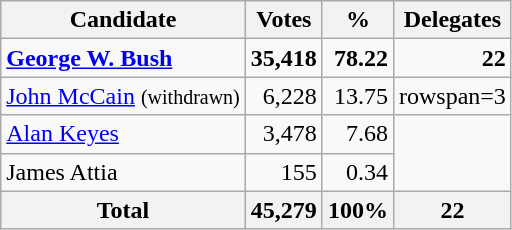<table class="wikitable sortable" style="text-align:right;">
<tr>
<th>Candidate</th>
<th>Votes</th>
<th>%</th>
<th>Delegates</th>
</tr>
<tr>
<td style="text-align:left;" data-sort-value="Bush, George"><strong><a href='#'>George W. Bush</a></strong></td>
<td><strong>35,418</strong></td>
<td><strong>78.22</strong></td>
<td><strong>22</strong></td>
</tr>
<tr>
<td style="text-align:left;" data-sort-value="McCain, John"><a href='#'>John McCain</a> <small>(withdrawn)</small></td>
<td>6,228</td>
<td>13.75</td>
<td>rowspan=3 </td>
</tr>
<tr>
<td style="text-align:left;"  data-sort-value="Keyes, Alan"><a href='#'>Alan Keyes</a></td>
<td>3,478</td>
<td>7.68</td>
</tr>
<tr>
<td style="text-align:left;" data-sort-value="Attia, James">James Attia</td>
<td>155</td>
<td>0.34</td>
</tr>
<tr>
<th>Total</th>
<th>45,279</th>
<th>100%</th>
<th>22</th>
</tr>
</table>
